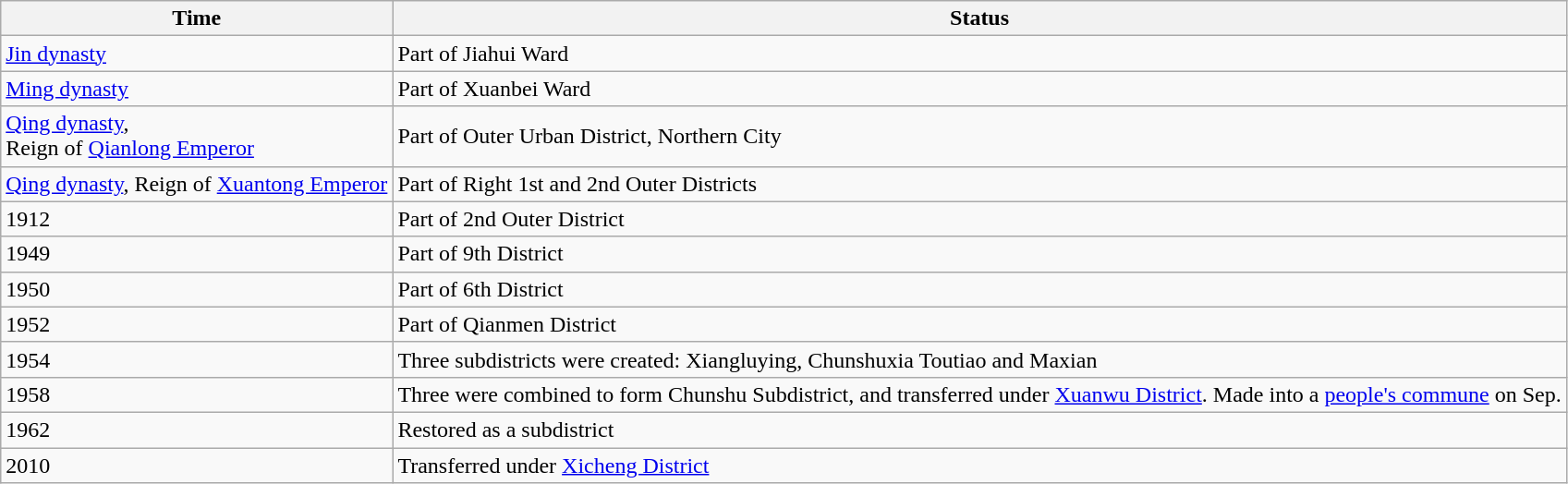<table class="wikitable">
<tr>
<th>Time</th>
<th>Status</th>
</tr>
<tr>
<td><a href='#'>Jin dynasty</a></td>
<td>Part of Jiahui Ward</td>
</tr>
<tr>
<td><a href='#'>Ming dynasty</a></td>
<td>Part of Xuanbei Ward</td>
</tr>
<tr>
<td><a href='#'>Qing dynasty</a>,<br>Reign of <a href='#'>Qianlong Emperor</a></td>
<td>Part of Outer Urban District, Northern City</td>
</tr>
<tr>
<td><a href='#'>Qing dynasty</a>, Reign of <a href='#'>Xuantong Emperor</a></td>
<td>Part of Right 1st and 2nd Outer Districts</td>
</tr>
<tr>
<td>1912</td>
<td>Part of 2nd Outer District</td>
</tr>
<tr>
<td>1949</td>
<td>Part of 9th District</td>
</tr>
<tr>
<td>1950</td>
<td>Part of 6th District</td>
</tr>
<tr>
<td>1952</td>
<td>Part of Qianmen District</td>
</tr>
<tr>
<td>1954</td>
<td>Three subdistricts were created: Xiangluying, Chunshuxia Toutiao and Maxian</td>
</tr>
<tr>
<td>1958</td>
<td>Three were combined to form Chunshu Subdistrict, and transferred under <a href='#'>Xuanwu District</a>. Made into a <a href='#'>people's commune</a> on Sep.</td>
</tr>
<tr>
<td>1962</td>
<td>Restored as a subdistrict</td>
</tr>
<tr>
<td>2010</td>
<td>Transferred under <a href='#'>Xicheng District</a></td>
</tr>
</table>
